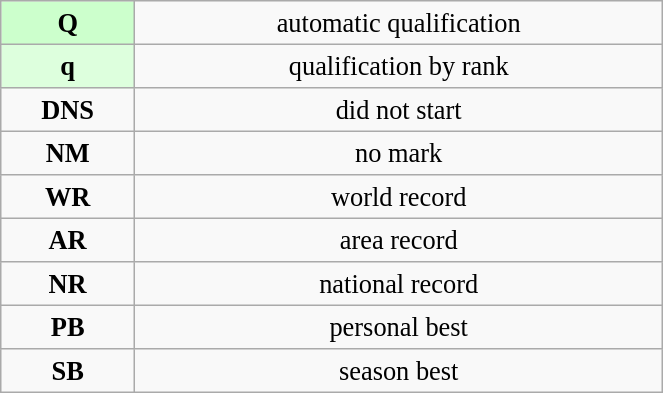<table class="wikitable" style=" text-align:center; font-size:110%;" width="35%">
<tr>
<td bgcolor="ccffcc"><strong>Q</strong></td>
<td>automatic qualification</td>
</tr>
<tr>
<td bgcolor="ddffdd"><strong>q</strong></td>
<td>qualification by rank</td>
</tr>
<tr>
<td><strong>DNS</strong></td>
<td>did not start</td>
</tr>
<tr>
<td><strong>NM</strong></td>
<td>no mark</td>
</tr>
<tr>
<td><strong>WR</strong></td>
<td>world record</td>
</tr>
<tr>
<td><strong>AR</strong></td>
<td>area record</td>
</tr>
<tr>
<td><strong>NR</strong></td>
<td>national record</td>
</tr>
<tr>
<td><strong>PB</strong></td>
<td>personal best</td>
</tr>
<tr>
<td><strong>SB</strong></td>
<td>season best</td>
</tr>
</table>
